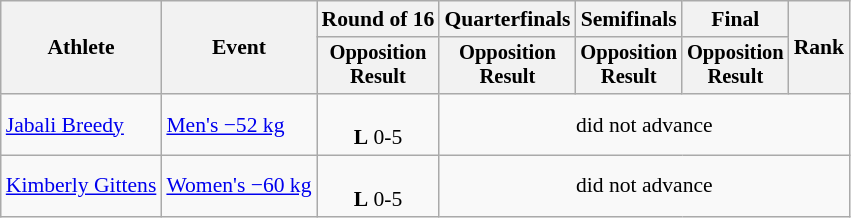<table class="wikitable" style="font-size:90%;">
<tr>
<th rowspan=2>Athlete</th>
<th rowspan=2>Event</th>
<th>Round of 16</th>
<th>Quarterfinals</th>
<th>Semifinals</th>
<th>Final</th>
<th rowspan=2>Rank</th>
</tr>
<tr style="font-size:95%">
<th>Opposition<br>Result</th>
<th>Opposition<br>Result</th>
<th>Opposition<br>Result</th>
<th>Opposition<br>Result</th>
</tr>
<tr align=center>
<td align=left><a href='#'>Jabali Breedy</a></td>
<td align=left><a href='#'>Men's −52 kg</a></td>
<td><br> <strong>L</strong> 0-5</td>
<td Colspan=4>did not advance</td>
</tr>
<tr align=center>
<td align=left><a href='#'>Kimberly Gittens</a></td>
<td align=left><a href='#'>Women's −60 kg</a></td>
<td><br> <strong>L</strong> 0-5</td>
<td Colspan=4>did not advance</td>
</tr>
</table>
